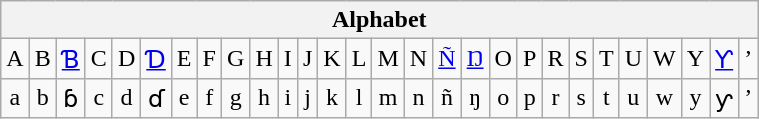<table class="wikitable" style="text-align: center; vertical-align: middle;">
<tr>
<th colspan="33">Alphabet</th>
</tr>
<tr --->
<td>A</td>
<td>B</td>
<td><a href='#'>Ɓ</a></td>
<td>C</td>
<td>D</td>
<td><a href='#'>Ɗ</a></td>
<td>E</td>
<td>F</td>
<td>G</td>
<td>H</td>
<td>I</td>
<td>J</td>
<td>K</td>
<td>L</td>
<td>M</td>
<td>N</td>
<td><a href='#'>Ñ</a></td>
<td><a href='#'>Ŋ</a></td>
<td>O</td>
<td>P</td>
<td>R</td>
<td>S</td>
<td>T</td>
<td>U</td>
<td>W</td>
<td>Y</td>
<td><a href='#'>Ƴ</a></td>
<td>’</td>
</tr>
<tr --->
<td>a</td>
<td>b</td>
<td>ɓ</td>
<td>c</td>
<td>d</td>
<td>ɗ</td>
<td>e</td>
<td>f</td>
<td>g</td>
<td>h</td>
<td>i</td>
<td>j</td>
<td>k</td>
<td>l</td>
<td>m</td>
<td>n</td>
<td>ñ</td>
<td>ŋ</td>
<td>o</td>
<td>p</td>
<td>r</td>
<td>s</td>
<td>t</td>
<td>u</td>
<td>w</td>
<td>y</td>
<td>ƴ</td>
<td>’</td>
</tr>
</table>
